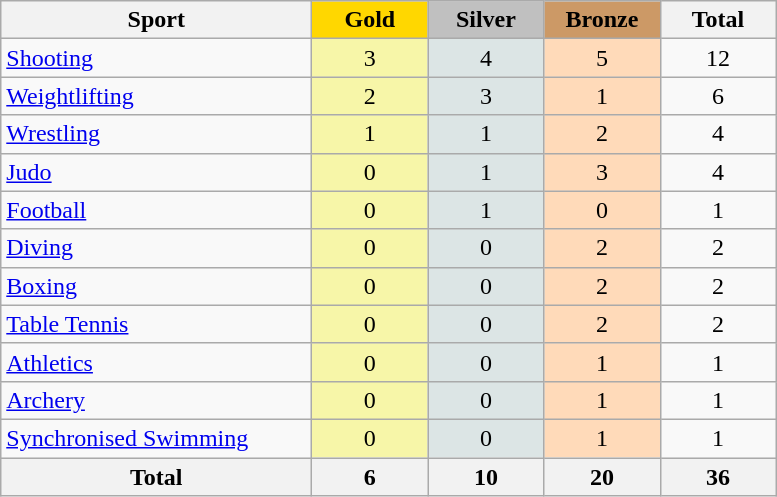<table class="wikitable sortable" style="text-align:center;">
<tr>
<th width=200>Sport</th>
<td bgcolor=gold width=70><strong>Gold</strong></td>
<td bgcolor=silver width=70><strong>Silver</strong></td>
<td bgcolor=#cc9966 width=70><strong>Bronze</strong></td>
<th width=70>Total</th>
</tr>
<tr>
<td align=left><a href='#'>Shooting</a></td>
<td bgcolor=#f7f6a8>3</td>
<td bgcolor=#dce5e5>4</td>
<td bgcolor=#ffdab9>5</td>
<td>12</td>
</tr>
<tr>
<td align=left><a href='#'>Weightlifting</a></td>
<td bgcolor=#f7f6a8>2</td>
<td bgcolor=#dce5e5>3</td>
<td bgcolor=#ffdab9>1</td>
<td>6</td>
</tr>
<tr>
<td align=left><a href='#'>Wrestling</a></td>
<td bgcolor=#f7f6a8>1</td>
<td bgcolor=#dce5e5>1</td>
<td bgcolor=#ffdab9>2</td>
<td>4</td>
</tr>
<tr>
<td align=left><a href='#'>Judo</a></td>
<td bgcolor=#f7f6a8>0</td>
<td bgcolor=#dce5e5>1</td>
<td bgcolor=#ffdab9>3</td>
<td>4</td>
</tr>
<tr>
<td align=left><a href='#'>Football</a></td>
<td bgcolor=#f7f6a8>0</td>
<td bgcolor=#dce5e5>1</td>
<td bgcolor=#ffdab9>0</td>
<td>1</td>
</tr>
<tr>
<td align=left><a href='#'>Diving</a></td>
<td bgcolor=#f7f6a8>0</td>
<td bgcolor=#dce5e5>0</td>
<td bgcolor=#ffdab9>2</td>
<td>2</td>
</tr>
<tr>
<td align=left><a href='#'>Boxing</a></td>
<td bgcolor=#f7f6a8>0</td>
<td bgcolor=#dce5e5>0</td>
<td bgcolor=#ffdab9>2</td>
<td>2</td>
</tr>
<tr>
<td align=left><a href='#'>Table Tennis</a></td>
<td bgcolor=#f7f6a8>0</td>
<td bgcolor=#dce5e5>0</td>
<td bgcolor=#ffdab9>2</td>
<td>2</td>
</tr>
<tr>
<td align=left><a href='#'>Athletics</a></td>
<td bgcolor=#f7f6a8>0</td>
<td bgcolor=#dce5e5>0</td>
<td bgcolor=#ffdab9>1</td>
<td>1</td>
</tr>
<tr>
<td align=left><a href='#'>Archery</a></td>
<td bgcolor=#f7f6a8>0</td>
<td bgcolor=#dce5e5>0</td>
<td bgcolor=#ffdab9>1</td>
<td>1</td>
</tr>
<tr>
<td align=left><a href='#'>Synchronised Swimming</a></td>
<td bgcolor=#f7f6a8>0</td>
<td bgcolor=#dce5e5>0</td>
<td bgcolor=#ffdab9>1</td>
<td>1</td>
</tr>
<tr>
<th>Total</th>
<th bgcolor=#f7f6a8>6</th>
<th bgcolor=#dce5e5>10</th>
<th bgcolor=#ffdab9>20</th>
<th>36</th>
</tr>
</table>
